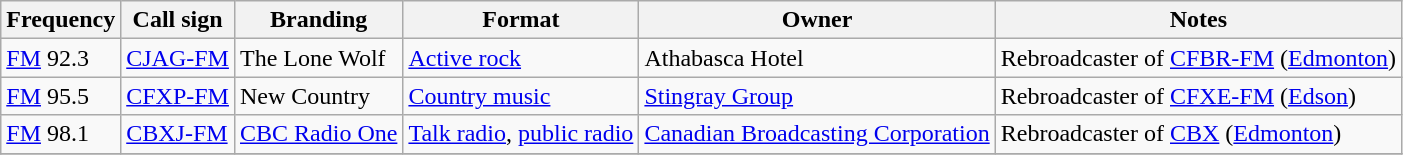<table class="wikitable sortable">
<tr>
<th>Frequency</th>
<th>Call sign</th>
<th>Branding</th>
<th>Format</th>
<th>Owner</th>
<th>Notes</th>
</tr>
<tr>
<td><a href='#'>FM</a> 92.3</td>
<td><a href='#'>CJAG-FM</a></td>
<td>The Lone Wolf</td>
<td><a href='#'>Active rock</a></td>
<td>Athabasca Hotel</td>
<td>Rebroadcaster of <a href='#'>CFBR-FM</a> (<a href='#'>Edmonton</a>)</td>
</tr>
<tr>
<td><a href='#'>FM</a> 95.5</td>
<td><a href='#'>CFXP-FM</a></td>
<td>New Country</td>
<td><a href='#'>Country music</a></td>
<td><a href='#'>Stingray Group</a></td>
<td>Rebroadcaster of <a href='#'>CFXE-FM</a> (<a href='#'>Edson</a>)</td>
</tr>
<tr>
<td><a href='#'>FM</a> 98.1</td>
<td><a href='#'>CBXJ-FM</a></td>
<td><a href='#'>CBC Radio One</a></td>
<td><a href='#'>Talk radio</a>, <a href='#'>public radio</a></td>
<td><a href='#'>Canadian Broadcasting Corporation</a></td>
<td>Rebroadcaster of <a href='#'>CBX</a> (<a href='#'>Edmonton</a>)</td>
</tr>
<tr>
</tr>
</table>
